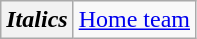<table class="wikitable">
<tr>
<th scope="row"><em>Italics</em></th>
<td><a href='#'>Home team</a></td>
</tr>
</table>
